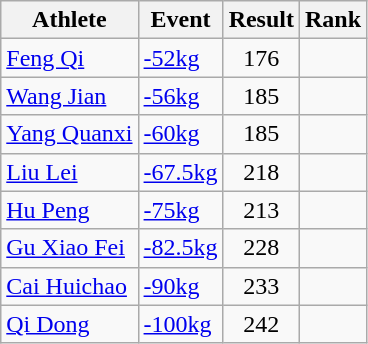<table class="wikitable">
<tr>
<th>Athlete</th>
<th>Event</th>
<th>Result</th>
<th>Rank</th>
</tr>
<tr align=center>
<td align=left><a href='#'>Feng Qi</a></td>
<td align=left><a href='#'>-52kg</a></td>
<td>176</td>
<td></td>
</tr>
<tr align=center>
<td align=left><a href='#'>Wang Jian</a></td>
<td align=left><a href='#'>-56kg</a></td>
<td>185</td>
<td></td>
</tr>
<tr align=center>
<td align=left><a href='#'>Yang Quanxi</a></td>
<td align=left><a href='#'>-60kg</a></td>
<td>185</td>
<td></td>
</tr>
<tr align=center>
<td align=left><a href='#'>Liu Lei</a></td>
<td align=left><a href='#'>-67.5kg</a></td>
<td>218</td>
<td></td>
</tr>
<tr align=center>
<td align=left><a href='#'>Hu Peng</a></td>
<td align=left><a href='#'>-75kg</a></td>
<td>213</td>
<td></td>
</tr>
<tr align=center>
<td align=left><a href='#'>Gu Xiao Fei</a></td>
<td align=left><a href='#'>-82.5kg</a></td>
<td>228</td>
<td></td>
</tr>
<tr align=center>
<td align=left><a href='#'>Cai Huichao</a></td>
<td align=left><a href='#'>-90kg</a></td>
<td>233</td>
<td></td>
</tr>
<tr align=center>
<td align=left><a href='#'>Qi Dong</a></td>
<td align=left><a href='#'>-100kg</a></td>
<td>242</td>
<td></td>
</tr>
</table>
